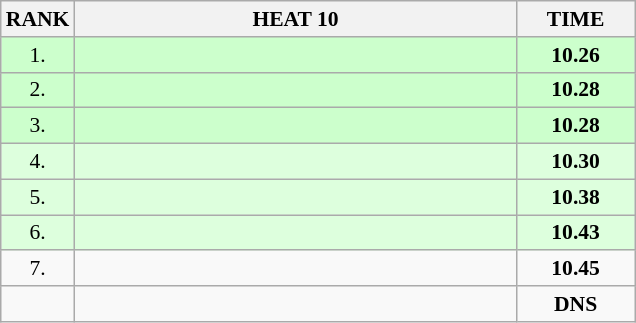<table class="wikitable" style="border-collapse: collapse; font-size: 90%;">
<tr>
<th>RANK</th>
<th style="width: 20em">HEAT 10</th>
<th style="width: 5em">TIME</th>
</tr>
<tr style="background:#ccffcc;">
<td align="center">1.</td>
<td></td>
<td align="center"><strong>10.26</strong></td>
</tr>
<tr style="background:#ccffcc;">
<td align="center">2.</td>
<td></td>
<td align="center"><strong>10.28</strong></td>
</tr>
<tr style="background:#ccffcc;">
<td align="center">3.</td>
<td></td>
<td align="center"><strong>10.28</strong></td>
</tr>
<tr style="background:#ddffdd;">
<td align="center">4.</td>
<td></td>
<td align="center"><strong>10.30</strong></td>
</tr>
<tr style="background:#ddffdd;">
<td align="center">5.</td>
<td></td>
<td align="center"><strong>10.38</strong></td>
</tr>
<tr style="background:#ddffdd;">
<td align="center">6.</td>
<td></td>
<td align="center"><strong>10.43</strong></td>
</tr>
<tr>
<td align="center">7.</td>
<td></td>
<td align="center"><strong>10.45</strong></td>
</tr>
<tr>
<td align="center"></td>
<td></td>
<td align="center"><strong>DNS</strong></td>
</tr>
</table>
